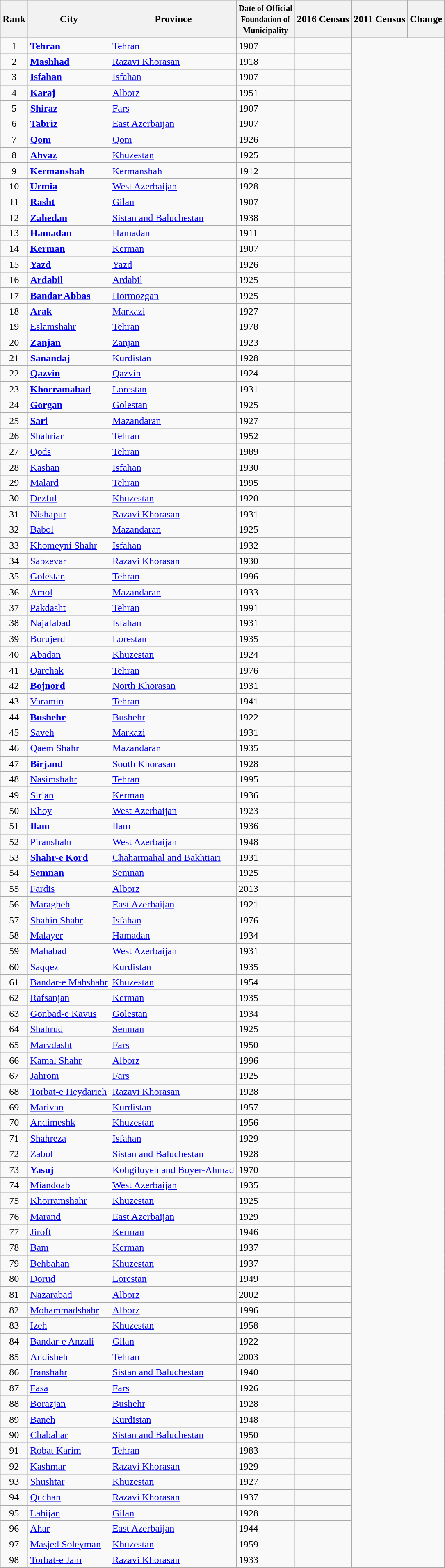<table class="wikitable sortable">
<tr>
<th>Rank</th>
<th>City</th>
<th>Province</th>
<th><small>Date of Official <br>Foundation of <br>Municipality</small></th>
<th>2016 Census</th>
<th>2011 Census</th>
<th>Change</th>
</tr>
<tr>
<td align=center>1</td>
<td><strong><a href='#'>Tehran</a></strong></td>
<td><a href='#'>Tehran</a></td>
<td>1907</td>
<td></td>
</tr>
<tr>
<td align=center>2</td>
<td><strong><a href='#'>Mashhad</a></strong></td>
<td><a href='#'>Razavi Khorasan</a></td>
<td>1918</td>
<td></td>
</tr>
<tr>
<td align=center>3</td>
<td><strong><a href='#'>Isfahan</a></strong></td>
<td><a href='#'>Isfahan</a></td>
<td>1907</td>
<td></td>
</tr>
<tr>
<td align=center>4</td>
<td><strong><a href='#'>Karaj</a></strong></td>
<td><a href='#'>Alborz</a></td>
<td>1951</td>
<td></td>
</tr>
<tr>
<td align=center>5</td>
<td><strong><a href='#'>Shiraz</a></strong></td>
<td><a href='#'>Fars</a></td>
<td>1907</td>
<td></td>
</tr>
<tr>
<td align=center>6</td>
<td><strong><a href='#'>Tabriz</a></strong></td>
<td><a href='#'>East Azerbaijan</a></td>
<td>1907</td>
<td></td>
</tr>
<tr>
<td align=center>7</td>
<td><strong><a href='#'>Qom</a></strong></td>
<td><a href='#'>Qom</a></td>
<td>1926</td>
<td></td>
</tr>
<tr>
<td align=center>8</td>
<td><strong><a href='#'>Ahvaz</a></strong></td>
<td><a href='#'>Khuzestan</a></td>
<td>1925</td>
<td></td>
</tr>
<tr>
<td align=center>9</td>
<td><strong><a href='#'>Kermanshah</a></strong></td>
<td><a href='#'>Kermanshah</a></td>
<td>1912</td>
<td></td>
</tr>
<tr>
<td align=center>10</td>
<td><strong><a href='#'>Urmia</a></strong></td>
<td><a href='#'>West Azerbaijan</a></td>
<td>1928</td>
<td></td>
</tr>
<tr>
<td align=center>11</td>
<td><strong><a href='#'>Rasht</a></strong></td>
<td><a href='#'>Gilan</a></td>
<td>1907</td>
<td></td>
</tr>
<tr>
<td align=center>12</td>
<td><strong><a href='#'>Zahedan</a></strong></td>
<td><a href='#'>Sistan and Baluchestan</a></td>
<td>1938</td>
<td></td>
</tr>
<tr>
<td align=center>13</td>
<td><strong><a href='#'>Hamadan</a></strong></td>
<td><a href='#'>Hamadan</a></td>
<td>1911</td>
<td></td>
</tr>
<tr>
<td align=center>14</td>
<td><strong><a href='#'>Kerman</a></strong></td>
<td><a href='#'>Kerman</a></td>
<td>1907</td>
<td></td>
</tr>
<tr>
<td align=center>15</td>
<td><strong><a href='#'>Yazd</a></strong></td>
<td><a href='#'>Yazd</a></td>
<td>1926</td>
<td></td>
</tr>
<tr>
<td align=center>16</td>
<td><strong><a href='#'>Ardabil</a></strong></td>
<td><a href='#'>Ardabil</a></td>
<td>1925</td>
<td></td>
</tr>
<tr>
<td align=center>17</td>
<td><strong><a href='#'>Bandar Abbas</a></strong></td>
<td><a href='#'>Hormozgan</a></td>
<td>1925</td>
<td></td>
</tr>
<tr>
<td align=center>18</td>
<td><strong><a href='#'>Arak</a></strong></td>
<td><a href='#'>Markazi</a></td>
<td>1927</td>
<td></td>
</tr>
<tr>
<td align=center>19</td>
<td><a href='#'>Eslamshahr</a></td>
<td><a href='#'>Tehran</a></td>
<td>1978</td>
<td></td>
</tr>
<tr>
<td align=center>20</td>
<td><a href='#'><strong>Zanjan</strong></a></td>
<td><a href='#'>Zanjan</a></td>
<td>1923</td>
<td></td>
</tr>
<tr>
<td align=center>21</td>
<td><strong><a href='#'>Sanandaj</a></strong></td>
<td><a href='#'>Kurdistan</a></td>
<td>1928</td>
<td></td>
</tr>
<tr>
<td align=center>22</td>
<td><strong><a href='#'>Qazvin</a></strong></td>
<td><a href='#'>Qazvin</a></td>
<td>1924</td>
<td></td>
</tr>
<tr>
<td align=center>23</td>
<td><strong><a href='#'>Khorramabad</a></strong></td>
<td><a href='#'>Lorestan</a></td>
<td>1931</td>
<td></td>
</tr>
<tr>
<td align=center>24</td>
<td><strong><a href='#'>Gorgan</a></strong></td>
<td><a href='#'>Golestan</a></td>
<td>1925</td>
<td></td>
</tr>
<tr>
<td align=center>25</td>
<td><strong><a href='#'>Sari</a></strong></td>
<td><a href='#'>Mazandaran</a></td>
<td>1927</td>
<td></td>
</tr>
<tr>
<td align=center>26</td>
<td><a href='#'>Shahriar</a></td>
<td><a href='#'>Tehran</a></td>
<td>1952</td>
<td></td>
</tr>
<tr>
<td align=center>27</td>
<td><a href='#'>Qods</a></td>
<td><a href='#'>Tehran</a></td>
<td>1989</td>
<td></td>
</tr>
<tr>
<td align=center>28</td>
<td><a href='#'>Kashan</a></td>
<td><a href='#'>Isfahan</a></td>
<td>1930</td>
<td></td>
</tr>
<tr>
<td align=center>29</td>
<td><a href='#'>Malard</a></td>
<td><a href='#'>Tehran</a></td>
<td>1995</td>
<td></td>
</tr>
<tr>
<td align=center>30</td>
<td><a href='#'>Dezful</a></td>
<td><a href='#'>Khuzestan</a></td>
<td>1920</td>
<td></td>
</tr>
<tr>
<td align=center>31</td>
<td><a href='#'>Nishapur</a></td>
<td><a href='#'>Razavi Khorasan</a></td>
<td>1931</td>
<td></td>
</tr>
<tr>
<td align=center>32</td>
<td><a href='#'>Babol</a></td>
<td><a href='#'>Mazandaran</a></td>
<td>1925</td>
<td></td>
</tr>
<tr>
<td align=center>33</td>
<td><a href='#'>Khomeyni Shahr</a></td>
<td><a href='#'>Isfahan</a></td>
<td>1932</td>
<td></td>
</tr>
<tr>
<td align=center>34</td>
<td><a href='#'>Sabzevar</a></td>
<td><a href='#'>Razavi Khorasan</a></td>
<td>1930</td>
<td></td>
</tr>
<tr>
<td align=center>35</td>
<td><a href='#'>Golestan</a></td>
<td><a href='#'>Tehran</a></td>
<td>1996</td>
<td></td>
</tr>
<tr>
<td align=center>36</td>
<td><a href='#'>Amol</a></td>
<td><a href='#'>Mazandaran</a></td>
<td>1933</td>
<td></td>
</tr>
<tr>
<td align=center>37</td>
<td><a href='#'>Pakdasht</a></td>
<td><a href='#'>Tehran</a></td>
<td>1991</td>
<td></td>
</tr>
<tr>
<td align=center>38</td>
<td><a href='#'>Najafabad</a></td>
<td><a href='#'>Isfahan</a></td>
<td>1931</td>
<td></td>
</tr>
<tr>
<td align=center>39</td>
<td><a href='#'>Borujerd</a></td>
<td><a href='#'>Lorestan</a></td>
<td>1935</td>
<td></td>
</tr>
<tr>
<td align=center>40</td>
<td><a href='#'>Abadan</a></td>
<td><a href='#'>Khuzestan</a></td>
<td>1924</td>
<td></td>
</tr>
<tr>
<td align=center>41</td>
<td><a href='#'>Qarchak</a></td>
<td><a href='#'>Tehran</a></td>
<td>1976</td>
<td></td>
</tr>
<tr>
<td align=center>42</td>
<td><strong><a href='#'>Bojnord</a></strong></td>
<td><a href='#'>North Khorasan</a></td>
<td>1931</td>
<td></td>
</tr>
<tr>
<td align=center>43</td>
<td><a href='#'>Varamin</a></td>
<td><a href='#'>Tehran</a></td>
<td>1941</td>
<td></td>
</tr>
<tr>
<td align=center>44</td>
<td><strong><a href='#'>Bushehr</a></strong></td>
<td><a href='#'>Bushehr</a></td>
<td>1922</td>
<td></td>
</tr>
<tr>
<td align=center>45</td>
<td><a href='#'>Saveh</a></td>
<td><a href='#'>Markazi</a></td>
<td>1931</td>
<td></td>
</tr>
<tr>
<td align=center>46</td>
<td><a href='#'>Qaem Shahr</a></td>
<td><a href='#'>Mazandaran</a></td>
<td>1935</td>
<td></td>
</tr>
<tr>
<td align=center>47</td>
<td><strong><a href='#'>Birjand</a></strong></td>
<td><a href='#'>South Khorasan</a></td>
<td>1928</td>
<td></td>
</tr>
<tr>
<td align=center>48</td>
<td><a href='#'>Nasimshahr</a></td>
<td><a href='#'>Tehran</a></td>
<td>1995</td>
<td></td>
</tr>
<tr>
<td align=center>49</td>
<td><a href='#'>Sirjan</a></td>
<td><a href='#'>Kerman</a></td>
<td>1936</td>
<td></td>
</tr>
<tr>
<td align=center>50</td>
<td><a href='#'>Khoy</a></td>
<td><a href='#'>West Azerbaijan</a></td>
<td>1923</td>
<td></td>
</tr>
<tr>
<td align=center>51</td>
<td><a href='#'><strong>Ilam</strong></a></td>
<td><a href='#'>Ilam</a></td>
<td>1936</td>
<td></td>
</tr>
<tr>
<td align=center>52</td>
<td><a href='#'>Piranshahr</a></td>
<td><a href='#'>West Azerbaijan</a></td>
<td>1948</td>
<td></td>
</tr>
<tr>
<td align=center>53</td>
<td><strong><a href='#'>Shahr-e Kord</a></strong></td>
<td><a href='#'>Chaharmahal and Bakhtiari</a></td>
<td>1931</td>
<td></td>
</tr>
<tr>
<td align=center>54</td>
<td><a href='#'><strong>Semnan</strong></a></td>
<td><a href='#'>Semnan</a></td>
<td>1925</td>
<td></td>
</tr>
<tr>
<td align=center>55</td>
<td><a href='#'>Fardis</a></td>
<td><a href='#'>Alborz</a></td>
<td>2013</td>
<td></td>
</tr>
<tr>
<td align=center>56</td>
<td><a href='#'>Maragheh</a></td>
<td><a href='#'>East Azerbaijan</a></td>
<td>1921</td>
<td></td>
</tr>
<tr>
<td align=center>57</td>
<td><a href='#'>Shahin Shahr</a></td>
<td><a href='#'>Isfahan</a></td>
<td>1976</td>
<td></td>
</tr>
<tr>
<td align=center>58</td>
<td><a href='#'>Malayer</a></td>
<td><a href='#'>Hamadan</a></td>
<td>1934</td>
<td></td>
</tr>
<tr>
<td align=center>59</td>
<td><a href='#'>Mahabad</a></td>
<td><a href='#'>West Azerbaijan</a></td>
<td>1931</td>
<td></td>
</tr>
<tr>
<td align=center>60</td>
<td><a href='#'>Saqqez</a></td>
<td><a href='#'>Kurdistan</a></td>
<td>1935</td>
<td></td>
</tr>
<tr>
<td align=center>61</td>
<td><a href='#'>Bandar-e Mahshahr</a></td>
<td><a href='#'>Khuzestan</a></td>
<td>1954</td>
<td></td>
</tr>
<tr>
<td align=center>62</td>
<td><a href='#'>Rafsanjan</a></td>
<td><a href='#'>Kerman</a></td>
<td>1935</td>
<td></td>
</tr>
<tr>
<td align=center>63</td>
<td><a href='#'>Gonbad-e Kavus</a></td>
<td><a href='#'>Golestan</a></td>
<td>1934</td>
<td></td>
</tr>
<tr>
<td align=center>64</td>
<td><a href='#'>Shahrud</a></td>
<td><a href='#'>Semnan</a></td>
<td>1925</td>
<td></td>
</tr>
<tr>
<td align=center>65</td>
<td><a href='#'>Marvdasht</a></td>
<td><a href='#'>Fars</a></td>
<td>1950</td>
<td></td>
</tr>
<tr>
<td align=center>66</td>
<td><a href='#'>Kamal Shahr</a></td>
<td><a href='#'>Alborz</a></td>
<td>1996</td>
<td></td>
</tr>
<tr>
<td align=center>67</td>
<td><a href='#'>Jahrom</a></td>
<td><a href='#'>Fars</a></td>
<td>1925</td>
<td></td>
</tr>
<tr>
<td align=center>68</td>
<td><a href='#'>Torbat-e Heydarieh</a></td>
<td><a href='#'>Razavi Khorasan</a></td>
<td>1928</td>
<td></td>
</tr>
<tr>
<td align=center>69</td>
<td><a href='#'>Marivan</a></td>
<td><a href='#'>Kurdistan</a></td>
<td>1957</td>
<td></td>
</tr>
<tr>
<td align=center>70</td>
<td><a href='#'>Andimeshk</a></td>
<td><a href='#'>Khuzestan</a></td>
<td>1956</td>
<td></td>
</tr>
<tr>
<td align=center>71</td>
<td><a href='#'>Shahreza</a></td>
<td><a href='#'>Isfahan</a></td>
<td>1929</td>
<td></td>
</tr>
<tr>
<td align=center>72</td>
<td><a href='#'>Zabol</a></td>
<td><a href='#'>Sistan and Baluchestan</a></td>
<td>1928</td>
<td></td>
</tr>
<tr>
<td align=center>73</td>
<td><strong><a href='#'>Yasuj</a></strong></td>
<td><a href='#'>Kohgiluyeh and Boyer-Ahmad</a></td>
<td>1970</td>
<td></td>
</tr>
<tr>
<td align=center>74</td>
<td><a href='#'>Miandoab</a></td>
<td><a href='#'>West Azerbaijan</a></td>
<td>1935</td>
<td></td>
</tr>
<tr>
<td align=center>75</td>
<td><a href='#'>Khorramshahr</a></td>
<td><a href='#'>Khuzestan</a></td>
<td>1925</td>
<td></td>
</tr>
<tr>
<td align=center>76</td>
<td><a href='#'>Marand</a></td>
<td><a href='#'>East Azerbaijan</a></td>
<td>1929</td>
<td></td>
</tr>
<tr>
<td align=center>77</td>
<td><a href='#'>Jiroft</a></td>
<td><a href='#'>Kerman</a></td>
<td>1946</td>
<td></td>
</tr>
<tr>
<td align=center>78</td>
<td><a href='#'>Bam</a></td>
<td><a href='#'>Kerman</a></td>
<td>1937</td>
<td></td>
</tr>
<tr>
<td align=center>79</td>
<td><a href='#'>Behbahan</a></td>
<td><a href='#'>Khuzestan</a></td>
<td>1937</td>
<td></td>
</tr>
<tr>
<td align=center>80</td>
<td><a href='#'>Dorud</a></td>
<td><a href='#'>Lorestan</a></td>
<td>1949</td>
<td></td>
</tr>
<tr>
<td align=center>81</td>
<td><a href='#'>Nazarabad</a></td>
<td><a href='#'>Alborz</a></td>
<td>2002</td>
<td></td>
</tr>
<tr>
<td align=center>82</td>
<td><a href='#'>Mohammadshahr</a></td>
<td><a href='#'>Alborz</a></td>
<td>1996</td>
<td></td>
</tr>
<tr>
<td align=center>83</td>
<td><a href='#'>Izeh</a></td>
<td><a href='#'>Khuzestan</a></td>
<td>1958</td>
<td></td>
</tr>
<tr>
<td align=center>84</td>
<td><a href='#'>Bandar-e Anzali</a></td>
<td><a href='#'>Gilan</a></td>
<td>1922</td>
<td></td>
</tr>
<tr>
<td align=center>85</td>
<td><a href='#'>Andisheh</a></td>
<td><a href='#'>Tehran</a></td>
<td>2003</td>
<td></td>
</tr>
<tr>
<td align=center>86</td>
<td><a href='#'>Iranshahr</a></td>
<td><a href='#'>Sistan and Baluchestan</a></td>
<td>1940</td>
<td></td>
</tr>
<tr>
<td align=center>87</td>
<td><a href='#'>Fasa</a></td>
<td><a href='#'>Fars</a></td>
<td>1926</td>
<td></td>
</tr>
<tr>
<td align=center>88</td>
<td><a href='#'>Borazjan</a></td>
<td><a href='#'>Bushehr</a></td>
<td>1928</td>
<td></td>
</tr>
<tr>
<td align=center>89</td>
<td><a href='#'>Baneh</a></td>
<td><a href='#'>Kurdistan</a></td>
<td>1948</td>
<td></td>
</tr>
<tr>
<td align=center>90</td>
<td><a href='#'>Chabahar</a></td>
<td><a href='#'>Sistan and Baluchestan</a></td>
<td>1950</td>
<td></td>
</tr>
<tr>
<td align=center>91</td>
<td><a href='#'>Robat Karim</a></td>
<td><a href='#'>Tehran</a></td>
<td>1983</td>
<td></td>
</tr>
<tr>
<td align=center>92</td>
<td><a href='#'>Kashmar</a></td>
<td><a href='#'>Razavi Khorasan</a></td>
<td>1929</td>
<td></td>
</tr>
<tr>
<td align=center>93</td>
<td><a href='#'>Shushtar</a></td>
<td><a href='#'>Khuzestan</a></td>
<td>1927</td>
<td></td>
</tr>
<tr>
<td align=center>94</td>
<td><a href='#'>Quchan</a></td>
<td><a href='#'>Razavi Khorasan</a></td>
<td>1937</td>
<td></td>
</tr>
<tr>
<td align=center>95</td>
<td><a href='#'>Lahijan</a></td>
<td><a href='#'>Gilan</a></td>
<td>1928</td>
<td></td>
</tr>
<tr>
<td align=center>96</td>
<td><a href='#'>Ahar</a></td>
<td><a href='#'>East Azerbaijan</a></td>
<td>1944</td>
<td></td>
</tr>
<tr>
<td align=center>97</td>
<td><a href='#'>Masjed Soleyman</a></td>
<td><a href='#'>Khuzestan</a></td>
<td>1959</td>
<td></td>
</tr>
<tr>
<td align=center>98</td>
<td><a href='#'>Torbat-e Jam</a></td>
<td><a href='#'>Razavi Khorasan</a></td>
<td>1933</td>
<td></td>
</tr>
<tr>
</tr>
</table>
